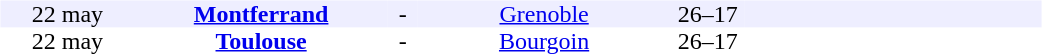<table width=700>
<tr>
<td width=700 valign="top"><br><table border=0 cellspacing=0 cellpadding=0 style="font-size: 100%; border-collapse: collapse;" width=100%>
<tr align=center bgcolor=#EEeeFF>
<td width=90>22 may</td>
<td width=170><strong><a href='#'>Montferrand</a></strong></td>
<td width=20>-</td>
<td width=170><a href='#'>Grenoble</a></td>
<td width=50>26–17</td>
<td width=200></td>
</tr>
<tr align=center bgcolor=#FFFFFF>
<td width=90>22 may</td>
<td width=170><strong><a href='#'>Toulouse</a></strong></td>
<td width=20>-</td>
<td width=170><a href='#'>Bourgoin</a></td>
<td width=50>26–17</td>
<td width=200></td>
</tr>
</table>
</td>
</tr>
</table>
